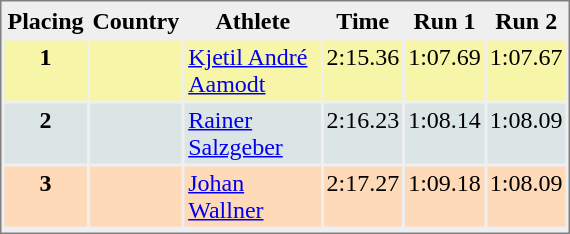<table style="border-style:solid;border-width:1px;border-color:#808080;background-color:#EFEFEF" cellspacing="2" cellpadding="2" width="380px">
<tr bgcolor="#EFEFEF">
<th>Placing</th>
<th>Country</th>
<th>Athlete</th>
<th>Time</th>
<th>Run 1</th>
<th>Run 2</th>
</tr>
<tr align="center" valign="top" bgcolor="#F7F6A8">
<th>1</th>
<td></td>
<td align="left"><a href='#'>Kjetil André Aamodt</a></td>
<td align="left">2:15.36</td>
<td>1:07.69</td>
<td>1:07.67</td>
</tr>
<tr align="center" valign="top" bgcolor="#DCE5E5">
<th>2</th>
<td></td>
<td align="left"><a href='#'>Rainer Salzgeber</a></td>
<td align="left">2:16.23</td>
<td>1:08.14</td>
<td>1:08.09</td>
</tr>
<tr align="center" valign="top" bgcolor="#FFDAB9">
<th>3</th>
<td></td>
<td align="left"><a href='#'>Johan Wallner</a></td>
<td align="left">2:17.27</td>
<td>1:09.18</td>
<td>1:08.09</td>
</tr>
<tr align="center" valign="top" bgcolor="#FFFFFF">
</tr>
</table>
